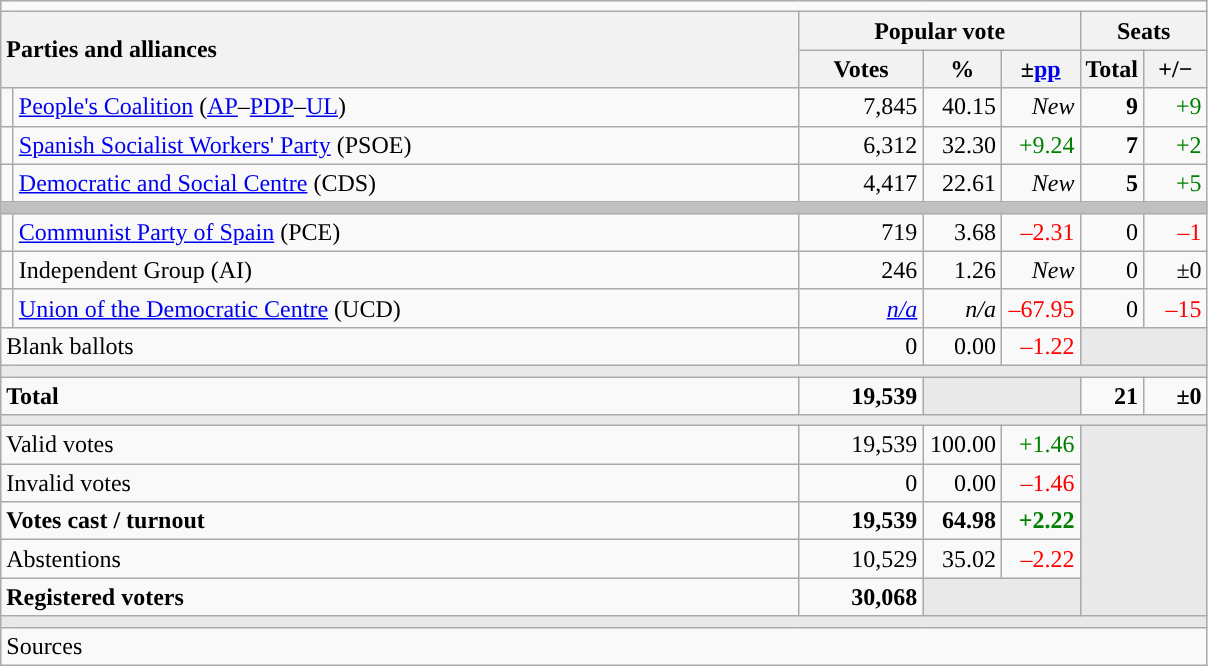<table class="wikitable" style="text-align:right;">
<tr>
<td colspan="7"></td>
</tr>
<tr>
<th style="text-align:left;" rowspan="2" colspan="2" width="525">Parties and alliances</th>
<th colspan="3">Popular vote</th>
<th colspan="2">Seats</th>
</tr>
<tr>
<th width="75">Votes</th>
<th width="45">%</th>
<th width="45">±<a href='#'>pp</a></th>
<th width="35">Total</th>
<th width="35">+/−</th>
</tr>
<tr>
<td width="1" style="color:inherit;background:"></td>
<td align="left"><a href='#'>People's Coalition</a> (<a href='#'>AP</a>–<a href='#'>PDP</a>–<a href='#'>UL</a>)</td>
<td>7,845</td>
<td>40.15</td>
<td><em>New</em></td>
<td><strong>9</strong></td>
<td style="color:green;">+9</td>
</tr>
<tr>
<td style="color:inherit;background:"></td>
<td align="left"><a href='#'>Spanish Socialist Workers' Party</a> (PSOE)</td>
<td>6,312</td>
<td>32.30</td>
<td style="color:green;">+9.24</td>
<td><strong>7</strong></td>
<td style="color:green;">+2</td>
</tr>
<tr>
<td style="color:inherit;background:"></td>
<td align="left"><a href='#'>Democratic and Social Centre</a> (CDS)</td>
<td>4,417</td>
<td>22.61</td>
<td><em>New</em></td>
<td><strong>5</strong></td>
<td style="color:green;">+5</td>
</tr>
<tr>
<td colspan="7" bgcolor="#C0C0C0"></td>
</tr>
<tr>
<td style="color:inherit;background:"></td>
<td align="left"><a href='#'>Communist Party of Spain</a> (PCE)</td>
<td>719</td>
<td>3.68</td>
<td style="color:red;">–2.31</td>
<td>0</td>
<td style="color:red;">–1</td>
</tr>
<tr>
<td style="color:inherit;background:"></td>
<td align="left">Independent Group (AI)</td>
<td>246</td>
<td>1.26</td>
<td><em>New</em></td>
<td>0</td>
<td>±0</td>
</tr>
<tr>
<td style="color:inherit;background:"></td>
<td align="left"><a href='#'>Union of the Democratic Centre</a> (UCD)</td>
<td><em><a href='#'>n/a</a></em></td>
<td><em>n/a</em></td>
<td style="color:red;">–67.95</td>
<td>0</td>
<td style="color:red;">–15</td>
</tr>
<tr>
<td align="left" colspan="2">Blank ballots</td>
<td>0</td>
<td>0.00</td>
<td style="color:red;">–1.22</td>
<td bgcolor="#E9E9E9" colspan="2"></td>
</tr>
<tr>
<td colspan="7" bgcolor="#E9E9E9"></td>
</tr>
<tr style="font-weight:bold;">
<td align="left" colspan="2">Total</td>
<td>19,539</td>
<td bgcolor="#E9E9E9" colspan="2"></td>
<td>21</td>
<td>±0</td>
</tr>
<tr>
<td colspan="7" bgcolor="#E9E9E9"></td>
</tr>
<tr>
<td align="left" colspan="2">Valid votes</td>
<td>19,539</td>
<td>100.00</td>
<td style="color:green;">+1.46</td>
<td bgcolor="#E9E9E9" colspan="2" rowspan="5"></td>
</tr>
<tr>
<td align="left" colspan="2">Invalid votes</td>
<td>0</td>
<td>0.00</td>
<td style="color:red;">–1.46</td>
</tr>
<tr style="font-weight:bold;">
<td align="left" colspan="2">Votes cast / turnout</td>
<td>19,539</td>
<td>64.98</td>
<td style="color:green;">+2.22</td>
</tr>
<tr>
<td align="left" colspan="2">Abstentions</td>
<td>10,529</td>
<td>35.02</td>
<td style="color:red;">–2.22</td>
</tr>
<tr style="font-weight:bold;">
<td align="left" colspan="2">Registered voters</td>
<td>30,068</td>
<td bgcolor="#E9E9E9" colspan="2"></td>
</tr>
<tr>
<td colspan="7" bgcolor="#E9E9E9"></td>
</tr>
<tr>
<td align="left" colspan="7">Sources</td>
</tr>
</table>
